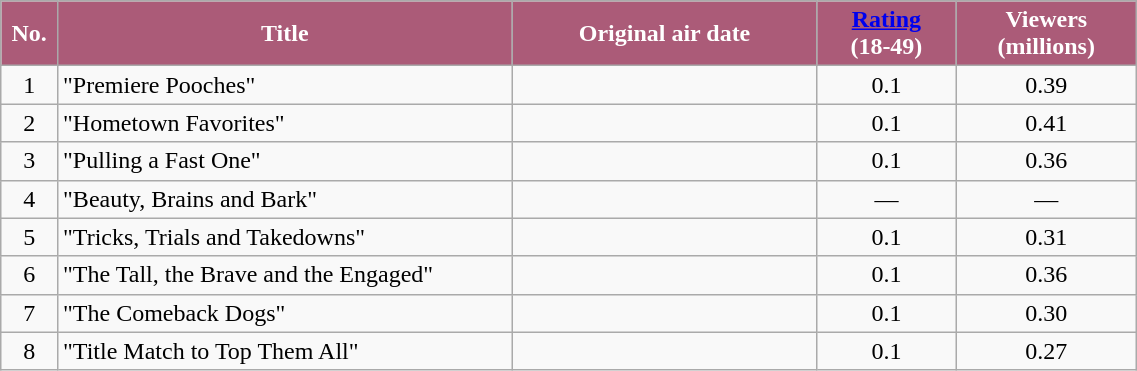<table class="wikitable plainrowheaders" style="width:60%;">
<tr>
<th style="background-color: #ab5b78; color: #FFFFFF;" width=5%>No.</th>
<th style="background-color: #ab5b78; color: #FFFFFF;" width=40%>Title</th>
<th style="background-color: #ab5b78; color: #FFFFFF;">Original air date</th>
<th style="background-color: #ab5b78; color: #FFFFFF;"><a href='#'>Rating</a><br>(18-49)</th>
<th style="background-color: #ab5b78; color: #FFFFFF;">Viewers<br>(millions)</th>
</tr>
<tr>
<td align=center>1</td>
<td>"Premiere Pooches"</td>
<td align=center></td>
<td align=center>0.1</td>
<td align=center>0.39</td>
</tr>
<tr>
<td align=center>2</td>
<td>"Hometown Favorites"</td>
<td align=center></td>
<td align=center>0.1</td>
<td align=center>0.41</td>
</tr>
<tr>
<td align=center>3</td>
<td>"Pulling a Fast One"</td>
<td align=center></td>
<td align=center>0.1</td>
<td align=center>0.36</td>
</tr>
<tr>
<td align=center>4</td>
<td>"Beauty, Brains and Bark"</td>
<td align=center></td>
<td align=center>—</td>
<td align=center>—</td>
</tr>
<tr>
<td align=center>5</td>
<td>"Tricks, Trials and Takedowns"</td>
<td align=center></td>
<td align=center>0.1</td>
<td align=center>0.31</td>
</tr>
<tr>
<td align=center>6</td>
<td>"The Tall, the Brave and the Engaged"</td>
<td align=center></td>
<td align=center>0.1</td>
<td align=center>0.36</td>
</tr>
<tr>
<td align=center>7</td>
<td>"The Comeback Dogs"</td>
<td align=center></td>
<td align=center>0.1</td>
<td align=center>0.30</td>
</tr>
<tr>
<td align=center>8</td>
<td>"Title Match to Top Them All"</td>
<td align=center></td>
<td align=center>0.1</td>
<td align=center>0.27</td>
</tr>
</table>
